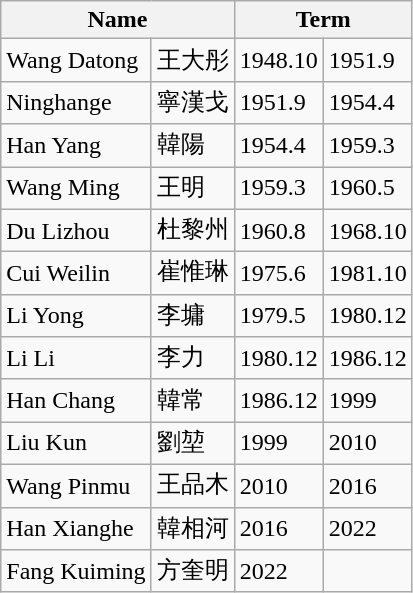<table class="wikitable">
<tr>
<th colspan="2">Name</th>
<th colspan="2">Term</th>
</tr>
<tr>
<td>Wang Datong</td>
<td>王大彤</td>
<td>1948.10</td>
<td>1951.9</td>
</tr>
<tr>
<td>Ninghange</td>
<td>寧漢戈</td>
<td>1951.9</td>
<td>1954.4</td>
</tr>
<tr>
<td>Han Yang</td>
<td>韓陽</td>
<td>1954.4</td>
<td>1959.3</td>
</tr>
<tr>
<td>Wang Ming</td>
<td>王明</td>
<td>1959.3</td>
<td>1960.5</td>
</tr>
<tr>
<td>Du Lizhou</td>
<td>杜黎州</td>
<td>1960.8</td>
<td>1968.10</td>
</tr>
<tr>
<td>Cui Weilin</td>
<td>崔惟琳</td>
<td>1975.6</td>
<td>1981.10</td>
</tr>
<tr>
<td>Li Yong</td>
<td>李墉</td>
<td>1979.5</td>
<td>1980.12</td>
</tr>
<tr>
<td>Li Li</td>
<td>李力</td>
<td>1980.12</td>
<td>1986.12</td>
</tr>
<tr>
<td>Han Chang</td>
<td>韓常</td>
<td>1986.12</td>
<td>1999</td>
</tr>
<tr>
<td>Liu Kun</td>
<td>劉堃</td>
<td>1999</td>
<td>2010</td>
</tr>
<tr>
<td>Wang Pinmu</td>
<td>王品木</td>
<td>2010</td>
<td>2016</td>
</tr>
<tr>
<td>Han Xianghe</td>
<td>韓相河</td>
<td>2016</td>
<td>2022</td>
</tr>
<tr>
<td>Fang Kuiming</td>
<td>方奎明</td>
<td>2022</td>
<td></td>
</tr>
</table>
